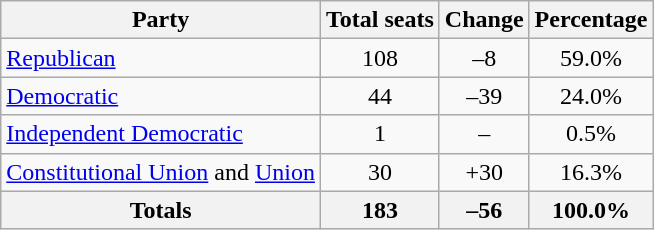<table class="wikitable" style="text-align:center">
<tr>
<th>Party</th>
<th>Total seats</th>
<th>Change</th>
<th>Percentage</th>
</tr>
<tr>
<td align=left><a href='#'>Republican</a></td>
<td>108</td>
<td>–8</td>
<td>59.0%</td>
</tr>
<tr>
<td align=left><a href='#'>Democratic</a></td>
<td>44</td>
<td>–39</td>
<td>24.0%</td>
</tr>
<tr>
<td align=left><a href='#'>Independent Democratic</a></td>
<td>1</td>
<td>–</td>
<td>0.5%</td>
</tr>
<tr>
<td align=left><a href='#'>Constitutional Union</a> and <a href='#'>Union</a></td>
<td>30</td>
<td>+30</td>
<td>16.3%</td>
</tr>
<tr>
<th>Totals</th>
<th>183</th>
<th>–56</th>
<th>100.0%</th>
</tr>
</table>
